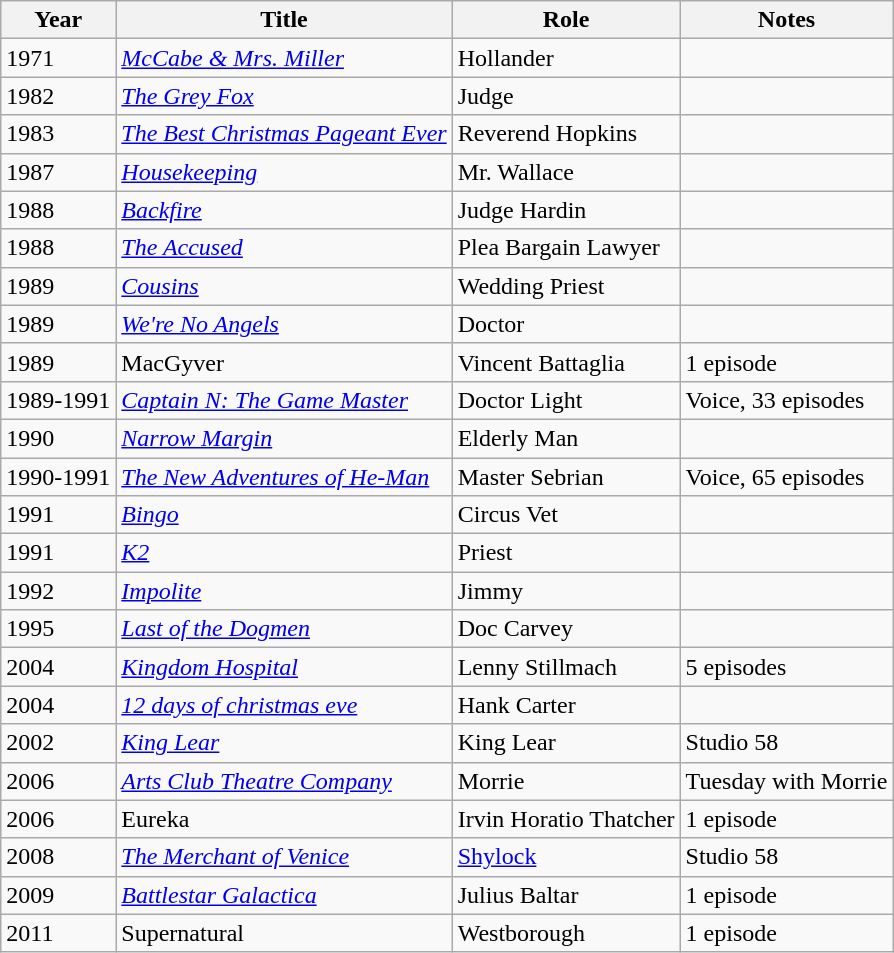<table class="wikitable">
<tr>
<th>Year</th>
<th>Title</th>
<th>Role</th>
<th>Notes</th>
</tr>
<tr>
<td>1971</td>
<td><em><a href='#'>McCabe & Mrs. Miller</a></em></td>
<td>Hollander</td>
<td></td>
</tr>
<tr>
<td>1982</td>
<td><em><a href='#'>The Grey Fox</a></em></td>
<td>Judge</td>
<td></td>
</tr>
<tr>
<td>1983</td>
<td><em><a href='#'>The Best Christmas Pageant Ever</a></em></td>
<td>Reverend Hopkins</td>
<td></td>
</tr>
<tr>
<td>1987</td>
<td><em><a href='#'>Housekeeping</a></em></td>
<td>Mr. Wallace</td>
<td></td>
</tr>
<tr>
<td>1988</td>
<td><em><a href='#'>Backfire</a></em></td>
<td>Judge Hardin</td>
<td></td>
</tr>
<tr>
<td>1988</td>
<td><em><a href='#'>The Accused</a></em></td>
<td>Plea Bargain Lawyer</td>
<td></td>
</tr>
<tr>
<td>1989</td>
<td><em><a href='#'>Cousins</a></em></td>
<td>Wedding Priest</td>
<td></td>
</tr>
<tr>
<td>1989</td>
<td><em><a href='#'>We're No Angels</a></em></td>
<td>Doctor</td>
<td></td>
</tr>
<tr>
<td>1989</td>
<td>MacGyver</td>
<td>Vincent Battaglia</td>
<td>1 episode</td>
</tr>
<tr>
<td>1989-1991</td>
<td><em><a href='#'>Captain N: The Game Master</a></em></td>
<td>Doctor Light</td>
<td>Voice, 33 episodes</td>
</tr>
<tr>
<td>1990</td>
<td><em><a href='#'>Narrow Margin</a></em></td>
<td>Elderly Man</td>
<td></td>
</tr>
<tr>
<td>1990-1991</td>
<td><em><a href='#'>The New Adventures of He-Man</a></em></td>
<td>Master Sebrian</td>
<td>Voice, 65 episodes</td>
</tr>
<tr>
<td>1991</td>
<td><em><a href='#'>Bingo</a></em></td>
<td>Circus Vet</td>
<td></td>
</tr>
<tr>
<td>1991</td>
<td><em><a href='#'>K2</a></em></td>
<td>Priest</td>
<td></td>
</tr>
<tr>
<td>1992</td>
<td><em><a href='#'>Impolite</a></em></td>
<td>Jimmy</td>
<td></td>
</tr>
<tr>
<td>1995</td>
<td><em><a href='#'>Last of the Dogmen</a></em></td>
<td>Doc Carvey</td>
<td></td>
</tr>
<tr>
<td>2004</td>
<td><em><a href='#'>Kingdom Hospital</a></em></td>
<td>Lenny Stillmach</td>
<td>5 episodes</td>
</tr>
<tr>
<td>2004</td>
<td><em><a href='#'>12 days of christmas eve</a></em></td>
<td>Hank Carter</td>
<td></td>
</tr>
<tr>
<td>2002</td>
<td><em><a href='#'>King Lear</a></em></td>
<td>King Lear</td>
<td>Studio 58</td>
</tr>
<tr>
<td>2006</td>
<td><em><a href='#'>Arts Club Theatre Company</a></em></td>
<td>Morrie</td>
<td>Tuesday with Morrie</td>
</tr>
<tr>
<td>2006</td>
<td>Eureka</td>
<td>Irvin Horatio Thatcher</td>
<td>1 episode</td>
</tr>
<tr>
<td>2008</td>
<td><em><a href='#'>The Merchant of Venice</a></em></td>
<td><a href='#'>Shylock</a></td>
<td>Studio 58</td>
</tr>
<tr>
<td>2009</td>
<td><em><a href='#'>Battlestar Galactica</a></em></td>
<td>Julius Baltar</td>
<td>1 episode</td>
</tr>
<tr>
<td>2011</td>
<td>Supernatural</td>
<td>Westborough</td>
<td>1 episode</td>
</tr>
</table>
